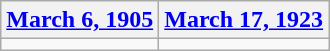<table class=wikitable>
<tr>
<th><a href='#'>March 6, 1905</a></th>
<th><a href='#'>March 17, 1923</a></th>
</tr>
<tr>
<td></td>
<td></td>
</tr>
</table>
